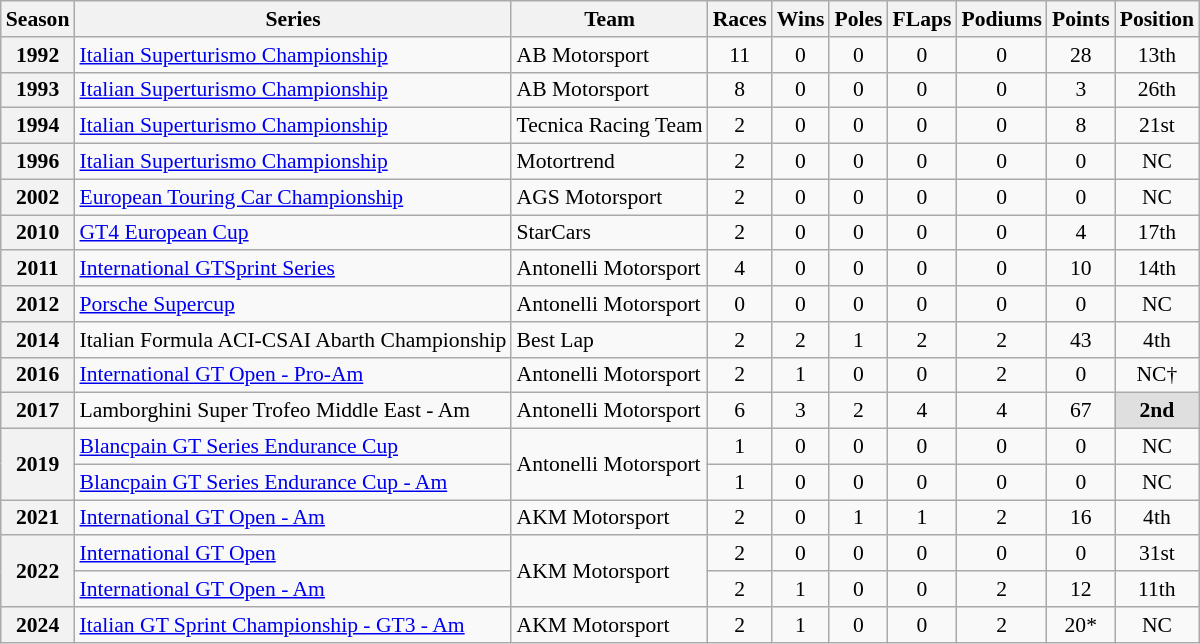<table class="wikitable" style="font-size: 90%; text-align:center">
<tr>
<th>Season</th>
<th>Series</th>
<th>Team</th>
<th>Races</th>
<th>Wins</th>
<th>Poles</th>
<th>FLaps</th>
<th>Podiums</th>
<th>Points</th>
<th>Position</th>
</tr>
<tr>
<th>1992</th>
<td align=left><a href='#'>Italian Superturismo Championship</a></td>
<td align=left>AB Motorsport</td>
<td>11</td>
<td>0</td>
<td>0</td>
<td>0</td>
<td>0</td>
<td>28</td>
<td>13th</td>
</tr>
<tr>
<th>1993</th>
<td align=left><a href='#'>Italian Superturismo Championship</a></td>
<td align=left>AB Motorsport</td>
<td>8</td>
<td>0</td>
<td>0</td>
<td>0</td>
<td>0</td>
<td>3</td>
<td>26th</td>
</tr>
<tr>
<th>1994</th>
<td align=left><a href='#'>Italian Superturismo Championship</a></td>
<td align=left>Tecnica Racing Team</td>
<td>2</td>
<td>0</td>
<td>0</td>
<td>0</td>
<td>0</td>
<td>8</td>
<td>21st</td>
</tr>
<tr>
<th>1996</th>
<td align=left><a href='#'>Italian Superturismo Championship</a></td>
<td align=left>Motortrend</td>
<td>2</td>
<td>0</td>
<td>0</td>
<td>0</td>
<td>0</td>
<td>0</td>
<td>NC</td>
</tr>
<tr>
<th>2002</th>
<td align=left><a href='#'>European Touring Car Championship</a></td>
<td align=left>AGS Motorsport</td>
<td>2</td>
<td>0</td>
<td>0</td>
<td>0</td>
<td>0</td>
<td>0</td>
<td>NC</td>
</tr>
<tr>
<th>2010</th>
<td align=left><a href='#'>GT4 European Cup</a></td>
<td align=left>StarCars</td>
<td>2</td>
<td>0</td>
<td>0</td>
<td>0</td>
<td>0</td>
<td>4</td>
<td>17th</td>
</tr>
<tr>
<th>2011</th>
<td align=left><a href='#'>International GTSprint Series</a></td>
<td align=left>Antonelli Motorsport</td>
<td>4</td>
<td>0</td>
<td>0</td>
<td>0</td>
<td>0</td>
<td>10</td>
<td>14th</td>
</tr>
<tr>
<th>2012</th>
<td align=left><a href='#'>Porsche Supercup</a></td>
<td align=left>Antonelli Motorsport</td>
<td>0</td>
<td>0</td>
<td>0</td>
<td>0</td>
<td>0</td>
<td>0</td>
<td>NC</td>
</tr>
<tr>
<th>2014</th>
<td align=left>Italian Formula ACI-CSAI Abarth Championship</td>
<td align=left>Best Lap</td>
<td>2</td>
<td>2</td>
<td>1</td>
<td>2</td>
<td>2</td>
<td>43</td>
<td>4th</td>
</tr>
<tr>
<th>2016</th>
<td align=left><a href='#'>International GT Open - Pro-Am</a></td>
<td align=left>Antonelli Motorsport</td>
<td>2</td>
<td>1</td>
<td>0</td>
<td>0</td>
<td>2</td>
<td>0</td>
<td>NC†</td>
</tr>
<tr>
<th>2017</th>
<td align=left>Lamborghini Super Trofeo Middle East - Am</td>
<td align=left>Antonelli Motorsport</td>
<td>6</td>
<td>3</td>
<td>2</td>
<td>4</td>
<td>4</td>
<td>67</td>
<td style="background:#DFDFDF;"><strong>2nd</strong></td>
</tr>
<tr>
<th rowspan="2">2019</th>
<td align=left><a href='#'>Blancpain GT Series Endurance Cup</a></td>
<td rowspan="2" align=left>Antonelli Motorsport</td>
<td>1</td>
<td>0</td>
<td>0</td>
<td>0</td>
<td>0</td>
<td>0</td>
<td>NC</td>
</tr>
<tr>
<td align="left"><a href='#'>Blancpain GT Series Endurance Cup - Am</a></td>
<td>1</td>
<td>0</td>
<td>0</td>
<td>0</td>
<td>0</td>
<td>0</td>
<td>NC</td>
</tr>
<tr>
<th>2021</th>
<td align="left"><a href='#'>International GT Open - Am</a></td>
<td align="left">AKM Motorsport</td>
<td>2</td>
<td>0</td>
<td>1</td>
<td>1</td>
<td>2</td>
<td>16</td>
<td>4th</td>
</tr>
<tr>
<th rowspan="2">2022</th>
<td align=left><a href='#'>International GT Open</a></td>
<td rowspan="2" align=left>AKM Motorsport</td>
<td>2</td>
<td>0</td>
<td>0</td>
<td>0</td>
<td>0</td>
<td>0</td>
<td>31st</td>
</tr>
<tr>
<td align="left"><a href='#'>International GT Open - Am</a></td>
<td>2</td>
<td>1</td>
<td>0</td>
<td>0</td>
<td>2</td>
<td>12</td>
<td>11th</td>
</tr>
<tr>
<th>2024</th>
<td align=left><a href='#'>Italian GT Sprint Championship - GT3 - Am</a></td>
<td align=left>AKM Motorsport</td>
<td>2</td>
<td>1</td>
<td>0</td>
<td>0</td>
<td>2</td>
<td>20*</td>
<td>NC</td>
</tr>
</table>
